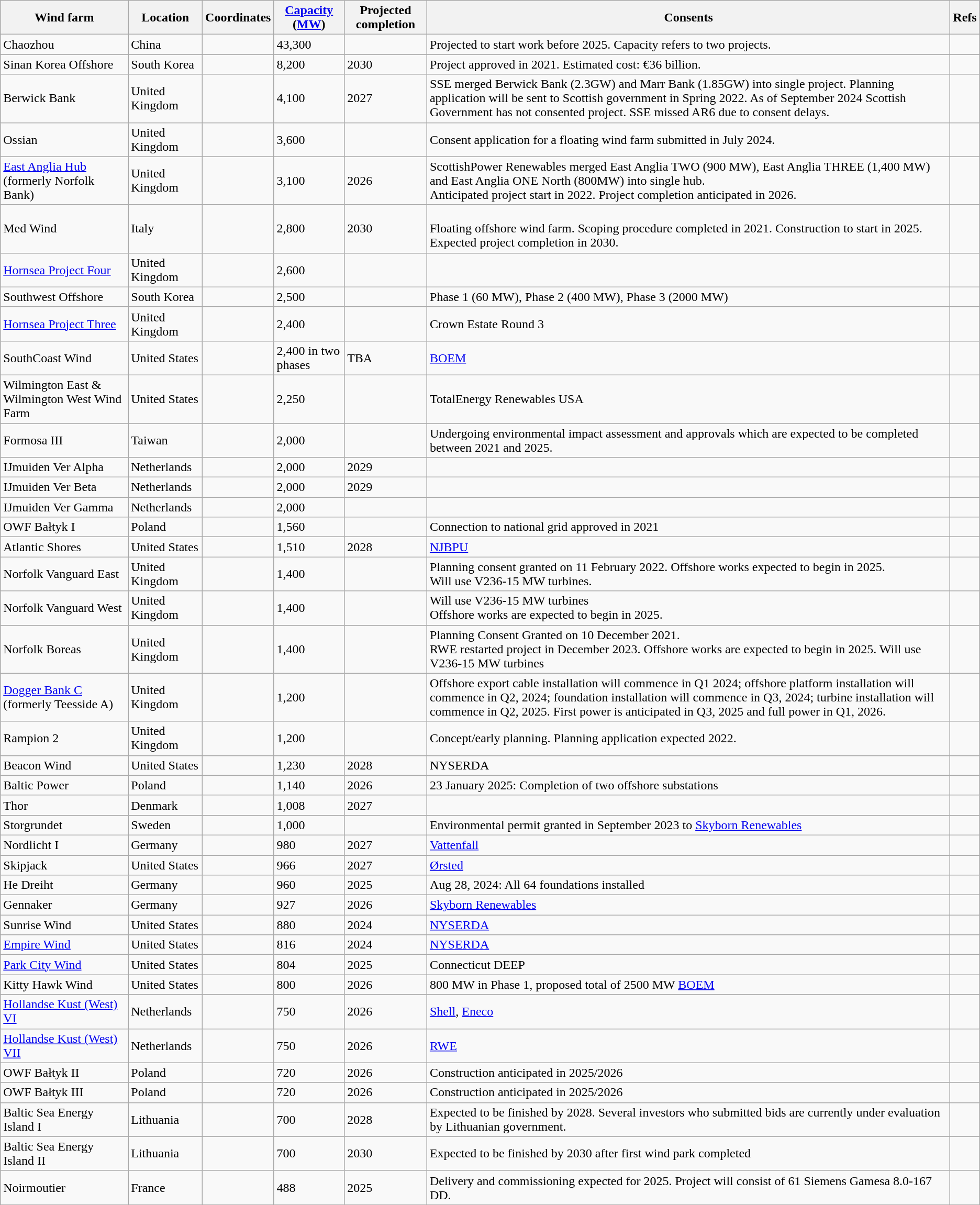<table class="wikitable sortable">
<tr>
<th>Wind farm</th>
<th>Location</th>
<th class="unsortable">Coordinates</th>
<th data-sort-type="number"><a href='#'>Capacity</a><br>(<a href='#'>MW</a>)</th>
<th>Projected completion</th>
<th>Consents</th>
<th>Refs</th>
</tr>
<tr>
<td>Chaozhou</td>
<td>China</td>
<td></td>
<td>43,300</td>
<td></td>
<td>Projected to start work before 2025. Capacity refers to two projects.</td>
<td></td>
</tr>
<tr>
<td>Sinan Korea Offshore</td>
<td>South Korea</td>
<td></td>
<td>8,200</td>
<td>2030</td>
<td>Project approved in 2021. Estimated cost: €36 billion.</td>
<td></td>
</tr>
<tr>
<td>Berwick Bank</td>
<td>United Kingdom</td>
<td></td>
<td>4,100</td>
<td>2027</td>
<td>SSE merged Berwick Bank (2.3GW) and Marr Bank (1.85GW) into single project. Planning application will be sent to Scottish government in Spring 2022. As of September 2024 Scottish Government has not consented project. SSE missed AR6 due to consent delays.</td>
<td></td>
</tr>
<tr>
<td>Ossian</td>
<td>United Kingdom</td>
<td></td>
<td>3,600</td>
<td></td>
<td>Consent application for a floating wind farm submitted in July 2024.</td>
<td></td>
</tr>
<tr>
<td><a href='#'>East Anglia Hub</a><br>(formerly Norfolk Bank)</td>
<td>United Kingdom</td>
<td></td>
<td>3,100</td>
<td>2026</td>
<td>ScottishPower Renewables merged East Anglia TWO (900 MW), East Anglia THREE (1,400 MW) and East Anglia ONE North (800MW) into single hub.<br>Anticipated project start in 2022. Project completion anticipated in 2026.</td>
<td></td>
</tr>
<tr>
<td>Med Wind</td>
<td>Italy</td>
<td></td>
<td>2,800</td>
<td>2030</td>
<td><br>Floating offshore wind farm. Scoping procedure completed in 2021. Construction to start in 2025. Expected project completion in 2030.</td>
<td></td>
</tr>
<tr>
<td><a href='#'>Hornsea Project Four</a></td>
<td>United Kingdom</td>
<td></td>
<td>2,600</td>
<td></td>
<td></td>
<td></td>
</tr>
<tr>
<td>Southwest Offshore</td>
<td>South Korea</td>
<td></td>
<td>2,500</td>
<td></td>
<td>Phase 1 (60 MW), Phase 2 (400 MW), Phase 3 (2000 MW)</td>
<td></td>
</tr>
<tr>
<td><a href='#'>Hornsea Project Three</a></td>
<td>United Kingdom</td>
<td></td>
<td>2,400</td>
<td></td>
<td>Crown Estate Round 3</td>
<td></td>
</tr>
<tr>
<td>SouthCoast Wind</td>
<td>United States</td>
<td></td>
<td>2,400 in two phases</td>
<td>TBA</td>
<td><a href='#'>BOEM</a></td>
<td></td>
</tr>
<tr>
<td>Wilmington East & Wilmington West Wind Farm</td>
<td>United States</td>
<td></td>
<td>2,250</td>
<td></td>
<td>TotalEnergy Renewables USA</td>
<td></td>
</tr>
<tr>
<td>Formosa III</td>
<td>Taiwan</td>
<td></td>
<td>2,000</td>
<td></td>
<td>Undergoing environmental impact assessment and approvals which are expected to be completed between 2021 and 2025.</td>
<td></td>
</tr>
<tr>
<td>IJmuiden Ver Alpha</td>
<td>Netherlands</td>
<td></td>
<td>2,000</td>
<td>2029</td>
<td></td>
<td></td>
</tr>
<tr>
<td>IJmuiden Ver Beta</td>
<td>Netherlands</td>
<td></td>
<td>2,000</td>
<td>2029</td>
<td></td>
<td></td>
</tr>
<tr>
<td>IJmuiden Ver Gamma</td>
<td>Netherlands</td>
<td></td>
<td>2,000</td>
<td></td>
<td></td>
<td></td>
</tr>
<tr>
<td>OWF Bałtyk I</td>
<td>Poland</td>
<td></td>
<td>1,560</td>
<td></td>
<td>Connection to national grid approved in 2021</td>
<td></td>
</tr>
<tr>
<td>Atlantic Shores</td>
<td>United States</td>
<td></td>
<td>1,510</td>
<td>2028</td>
<td><a href='#'>NJBPU</a></td>
<td></td>
</tr>
<tr>
<td>Norfolk Vanguard East</td>
<td>United Kingdom</td>
<td></td>
<td>1,400</td>
<td></td>
<td>Planning consent granted on 11 February 2022. Offshore works expected to begin in 2025.<br>Will use V236-15 MW turbines.</td>
<td></td>
</tr>
<tr>
<td>Norfolk Vanguard West</td>
<td>United Kingdom</td>
<td></td>
<td>1,400</td>
<td></td>
<td>Will use V236-15 MW turbines<br>Offshore works are expected to begin in 2025.</td>
<td></td>
</tr>
<tr>
<td>Norfolk Boreas</td>
<td>United Kingdom</td>
<td></td>
<td>1,400</td>
<td></td>
<td>Planning Consent Granted on 10 December 2021.<br>RWE restarted project in December 2023.
Offshore works are expected to begin in 2025.
Will use V236-15 MW turbines</td>
<td></td>
</tr>
<tr>
<td><a href='#'>Dogger Bank C</a><br>(formerly Teesside A)</td>
<td>United Kingdom</td>
<td></td>
<td>1,200</td>
<td></td>
<td>Offshore export cable installation will commence in Q1 2024; offshore platform installation will commence in Q2, 2024; foundation installation will commence in Q3, 2024; turbine installation will commence in Q2, 2025. First power is anticipated in Q3, 2025 and full power in Q1, 2026.</td>
<td></td>
</tr>
<tr>
<td>Rampion 2</td>
<td>United Kingdom</td>
<td></td>
<td>1,200</td>
<td></td>
<td>Concept/early planning. Planning application expected 2022.</td>
<td></td>
</tr>
<tr>
<td>Beacon Wind</td>
<td>United States</td>
<td></td>
<td>1,230</td>
<td>2028</td>
<td>NYSERDA</td>
<td></td>
</tr>
<tr>
<td>Baltic Power</td>
<td>Poland</td>
<td></td>
<td>1,140</td>
<td>2026</td>
<td>23 January 2025: Completion of two offshore substations</td>
<td></td>
</tr>
<tr>
<td>Thor</td>
<td>Denmark</td>
<td></td>
<td>1,008</td>
<td>2027</td>
<td></td>
<td></td>
</tr>
<tr>
<td>Storgrundet</td>
<td>Sweden</td>
<td></td>
<td>1,000</td>
<td></td>
<td>Environmental permit granted in September 2023 to <a href='#'>Skyborn Renewables</a></td>
<td></td>
</tr>
<tr>
<td>Nordlicht I</td>
<td>Germany</td>
<td></td>
<td>980</td>
<td>2027</td>
<td><a href='#'>Vattenfall</a></td>
<td></td>
</tr>
<tr>
<td>Skipjack</td>
<td>United States</td>
<td></td>
<td>966</td>
<td>2027</td>
<td><a href='#'>Ørsted</a></td>
<td></td>
</tr>
<tr>
<td>He Dreiht</td>
<td>Germany</td>
<td></td>
<td>960</td>
<td>2025</td>
<td>Aug 28, 2024: All 64 foundations installed </td>
<td></td>
</tr>
<tr>
<td>Gennaker</td>
<td>Germany</td>
<td></td>
<td>927</td>
<td>2026</td>
<td><a href='#'>Skyborn Renewables</a></td>
<td></td>
</tr>
<tr>
<td>Sunrise Wind</td>
<td>United States</td>
<td></td>
<td>880</td>
<td>2024</td>
<td><a href='#'>NYSERDA</a></td>
<td></td>
</tr>
<tr>
<td><a href='#'>Empire Wind</a></td>
<td>United States</td>
<td></td>
<td>816</td>
<td>2024</td>
<td><a href='#'>NYSERDA</a></td>
<td></td>
</tr>
<tr>
<td><a href='#'>Park City Wind</a></td>
<td>United States</td>
<td></td>
<td>804</td>
<td>2025</td>
<td>Connecticut DEEP</td>
<td></td>
</tr>
<tr>
<td>Kitty Hawk Wind</td>
<td>United States</td>
<td></td>
<td>800</td>
<td>2026</td>
<td>800 MW in Phase 1, proposed total of 2500 MW <a href='#'>BOEM</a></td>
<td></td>
</tr>
<tr>
<td><a href='#'>Hollandse Kust (West) VI</a></td>
<td>Netherlands</td>
<td></td>
<td>750</td>
<td>2026</td>
<td><a href='#'>Shell</a>, <a href='#'>Eneco</a></td>
<td></td>
</tr>
<tr>
<td><a href='#'>Hollandse Kust (West) VII</a></td>
<td>Netherlands</td>
<td></td>
<td>750</td>
<td>2026</td>
<td><a href='#'>RWE</a></td>
<td></td>
</tr>
<tr>
<td>OWF Bałtyk II</td>
<td>Poland</td>
<td></td>
<td>720</td>
<td>2026</td>
<td>Construction anticipated in 2025/2026</td>
<td></td>
</tr>
<tr>
<td>OWF Bałtyk III</td>
<td>Poland</td>
<td></td>
<td>720</td>
<td>2026</td>
<td>Construction anticipated in 2025/2026</td>
<td></td>
</tr>
<tr>
<td>Baltic Sea Energy Island I</td>
<td>Lithuania</td>
<td></td>
<td>700</td>
<td>2028</td>
<td>Expected to be finished by 2028. Several investors who submitted bids are currently under evaluation by Lithuanian government.</td>
<td></td>
</tr>
<tr>
<td>Baltic Sea Energy Island II</td>
<td>Lithuania</td>
<td></td>
<td>700</td>
<td>2030</td>
<td>Expected to be finished by 2030 after first wind park completed</td>
<td></td>
</tr>
<tr>
<td>Noirmoutier</td>
<td>France</td>
<td></td>
<td>488</td>
<td>2025</td>
<td>Delivery and commissioning expected for 2025. Project will consist of 61 Siemens Gamesa 8.0-167 DD.</td>
<td></td>
</tr>
</table>
